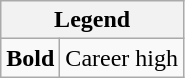<table class="wikitable">
<tr>
<th colspan="2">Legend</th>
</tr>
<tr>
<td><strong>Bold</strong></td>
<td>Career high</td>
</tr>
</table>
